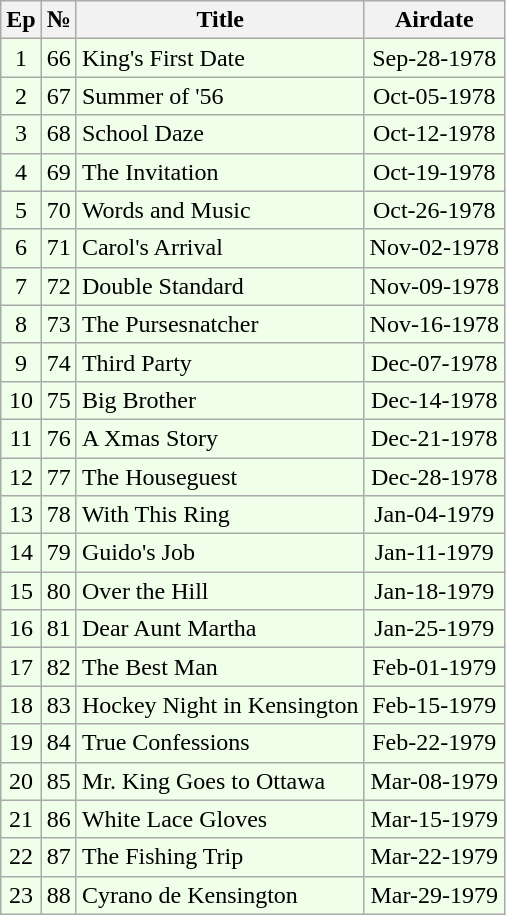<table class=wikitable style="text-align:center; background:#EFFFEA">
<tr>
<th>Ep</th>
<th>№</th>
<th>Title</th>
<th>Airdate</th>
</tr>
<tr>
<td>1</td>
<td>66</td>
<td align="left">King's First Date</td>
<td>Sep-28-1978</td>
</tr>
<tr>
<td>2</td>
<td>67</td>
<td align="left">Summer of '56</td>
<td>Oct-05-1978</td>
</tr>
<tr>
<td>3</td>
<td>68</td>
<td align="left">School Daze</td>
<td>Oct-12-1978</td>
</tr>
<tr>
<td>4</td>
<td>69</td>
<td align="left">The Invitation</td>
<td>Oct-19-1978</td>
</tr>
<tr>
<td>5</td>
<td>70</td>
<td align="left">Words and Music</td>
<td>Oct-26-1978</td>
</tr>
<tr>
<td>6</td>
<td>71</td>
<td align="left">Carol's Arrival</td>
<td>Nov-02-1978</td>
</tr>
<tr>
<td>7</td>
<td>72</td>
<td align="left">Double Standard</td>
<td>Nov-09-1978</td>
</tr>
<tr>
<td>8</td>
<td>73</td>
<td align="left">The Pursesnatcher</td>
<td>Nov-16-1978</td>
</tr>
<tr>
<td>9</td>
<td>74</td>
<td align="left">Third Party</td>
<td>Dec-07-1978</td>
</tr>
<tr>
<td>10</td>
<td>75</td>
<td align="left">Big Brother</td>
<td>Dec-14-1978</td>
</tr>
<tr>
<td>11</td>
<td>76</td>
<td align="left">A Xmas Story</td>
<td>Dec-21-1978</td>
</tr>
<tr>
<td>12</td>
<td>77</td>
<td align="left">The Houseguest</td>
<td>Dec-28-1978</td>
</tr>
<tr>
<td>13</td>
<td>78</td>
<td align="left">With This Ring</td>
<td>Jan-04-1979</td>
</tr>
<tr>
<td>14</td>
<td>79</td>
<td align="left">Guido's Job</td>
<td>Jan-11-1979</td>
</tr>
<tr>
<td>15</td>
<td>80</td>
<td align="left">Over the Hill</td>
<td>Jan-18-1979</td>
</tr>
<tr>
<td>16</td>
<td>81</td>
<td align="left">Dear Aunt Martha</td>
<td>Jan-25-1979</td>
</tr>
<tr>
<td>17</td>
<td>82</td>
<td align="left">The Best Man</td>
<td>Feb-01-1979</td>
</tr>
<tr>
<td>18</td>
<td>83</td>
<td align="left">Hockey Night in Kensington</td>
<td>Feb-15-1979</td>
</tr>
<tr>
<td>19</td>
<td>84</td>
<td align="left">True Confessions</td>
<td>Feb-22-1979</td>
</tr>
<tr>
<td>20</td>
<td>85</td>
<td align="left">Mr. King Goes to Ottawa</td>
<td>Mar-08-1979</td>
</tr>
<tr>
<td>21</td>
<td>86</td>
<td align="left">White Lace Gloves</td>
<td>Mar-15-1979</td>
</tr>
<tr>
<td>22</td>
<td>87</td>
<td align="left">The Fishing Trip</td>
<td>Mar-22-1979</td>
</tr>
<tr>
<td>23</td>
<td>88</td>
<td align="left">Cyrano de Kensington</td>
<td>Mar-29-1979</td>
</tr>
</table>
